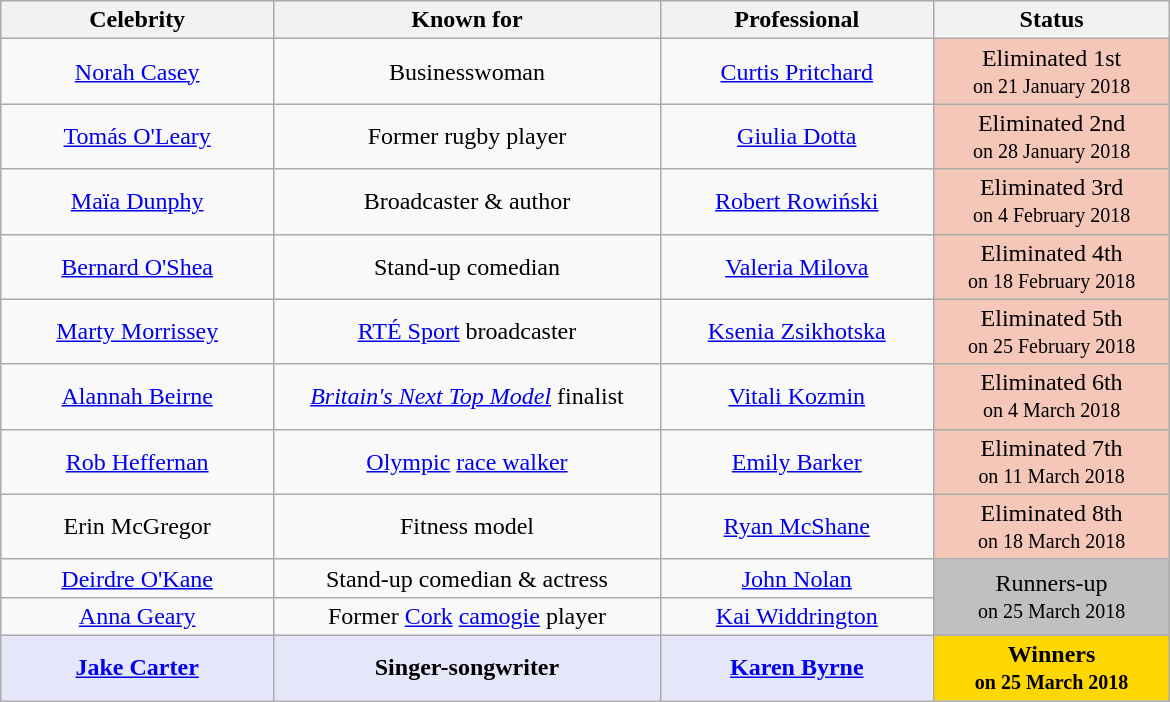<table class="wikitable" style="margin: auto; text-align: center;">
<tr>
<th style="width:175px;">Celebrity</th>
<th style="width:250px;">Known for</th>
<th style="width:175px;">Professional</th>
<th style="width:150px;">Status</th>
</tr>
<tr>
<td><a href='#'>Norah Casey</a></td>
<td>Businesswoman</td>
<td><a href='#'>Curtis Pritchard</a></td>
<td bgcolor="#f4c7b8">Eliminated 1st <br> <small> on 21 January 2018</small></td>
</tr>
<tr>
<td><a href='#'>Tomás O'Leary</a></td>
<td>Former rugby player</td>
<td><a href='#'>Giulia Dotta</a></td>
<td bgcolor="#f4c7b8">Eliminated 2nd <br> <small> on 28 January 2018</small></td>
</tr>
<tr>
<td><a href='#'>Maïa Dunphy</a></td>
<td>Broadcaster & author</td>
<td><a href='#'>Robert Rowiński</a></td>
<td bgcolor="#f4c7b8">Eliminated 3rd <br> <small> on 4 February 2018</small></td>
</tr>
<tr>
<td><a href='#'>Bernard O'Shea</a></td>
<td>Stand-up comedian</td>
<td><a href='#'>Valeria Milova</a><br></td>
<td bgcolor="#f4c7b8">Eliminated 4th <br> <small> on 18 February 2018</small></td>
</tr>
<tr>
<td><a href='#'>Marty Morrissey</a></td>
<td><a href='#'>RTÉ Sport</a> broadcaster</td>
<td><a href='#'>Ksenia Zsikhotska</a><br></td>
<td bgcolor="#f4c7b8">Eliminated 5th <br> <small> on 25 February 2018</small></td>
</tr>
<tr>
<td><a href='#'>Alannah Beirne</a></td>
<td><a href='#'><em>Britain's Next Top Model</em></a> finalist</td>
<td><a href='#'>Vitali Kozmin</a><br></td>
<td bgcolor="#f4c7b8">Eliminated 6th <br> <small> on 4 March 2018</small></td>
</tr>
<tr>
<td><a href='#'>Rob Heffernan</a></td>
<td><a href='#'>Olympic</a> <a href='#'>race walker</a></td>
<td><a href='#'>Emily Barker</a> <br></td>
<td bgcolor="#f4c7b8">Eliminated 7th <br> <small> on 11 March 2018</small></td>
</tr>
<tr>
<td>Erin McGregor</td>
<td>Fitness model</td>
<td><a href='#'>Ryan McShane</a><br></td>
<td bgcolor="#f4c7b8">Eliminated 8th <br> <small> on 18 March 2018</small></td>
</tr>
<tr>
<td><a href='#'>Deirdre O'Kane</a></td>
<td>Stand-up comedian & actress</td>
<td><a href='#'>John Nolan</a><br></td>
<td rowspan="2" bgcolor="Silver">Runners-up <br> <small> on 25 March 2018</small></td>
</tr>
<tr>
<td><a href='#'>Anna Geary</a></td>
<td>Former <a href='#'>Cork</a> <a href='#'>camogie</a> player</td>
<td><a href='#'>Kai Widdrington</a><br></td>
</tr>
<tr>
<td style="background:lavender;"><strong><a href='#'>Jake Carter</a></strong></td>
<td style="background:lavender;"><strong>Singer-songwriter</strong></td>
<td style="background:lavender;"><strong><a href='#'>Karen Byrne</a><br> </strong></td>
<td bgcolor="Gold"><strong>Winners <br> <small> on 25 March 2018</small></strong></td>
</tr>
</table>
